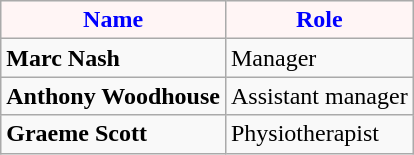<table class="wikitable">
<tr>
<th style="background:#FFF5F5; color:blue;" scope="col";>Name</th>
<th style="background:#FFF5F5; color:blue;" scope="col";>Role</th>
</tr>
<tr>
<td> <strong> Marc Nash</strong></td>
<td>Manager</td>
</tr>
<tr>
<td> <strong> Anthony Woodhouse</strong></td>
<td>Assistant manager</td>
</tr>
<tr>
<td> <strong> Graeme Scott</strong></td>
<td>Physiotherapist</td>
</tr>
</table>
